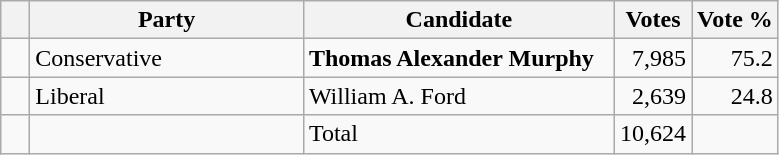<table class="wikitable">
<tr>
<th></th>
<th scope="col" width="175">Party</th>
<th scope="col" width="200">Candidate</th>
<th>Votes</th>
<th>Vote %</th>
</tr>
<tr>
<td>   </td>
<td>Conservative</td>
<td><strong>Thomas Alexander Murphy</strong></td>
<td align=right>7,985</td>
<td align=right>75.2</td>
</tr>
<tr>
<td>   </td>
<td>Liberal</td>
<td>William A. Ford</td>
<td align=right>2,639</td>
<td align=right>24.8</td>
</tr>
<tr |>
<td></td>
<td></td>
<td>Total</td>
<td align=right>10,624</td>
<td></td>
</tr>
</table>
